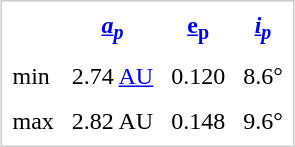<table align="center" style="border:1px solid #CCC; margin-left:15px;" cellpadding="5">
<tr>
<th></th>
<th><em><a href='#'>a<sub>p</sub></a></em></th>
<th><a href='#'>e<sub>p</sub></a></th>
<th><em><a href='#'>i<sub>p</sub></a></em></th>
</tr>
<tr>
<td>min</td>
<td>2.74 <a href='#'>AU</a></td>
<td>0.120</td>
<td>8.6°</td>
</tr>
<tr>
<td>max</td>
<td>2.82 AU</td>
<td>0.148</td>
<td>9.6°</td>
</tr>
</table>
